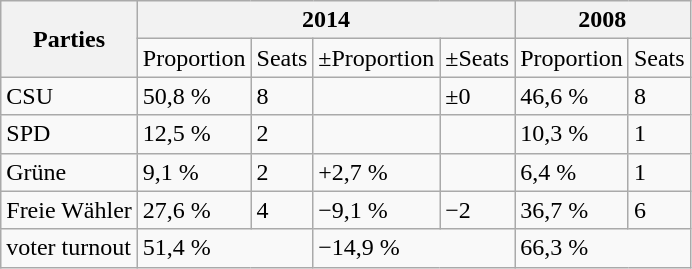<table class="wikitable">
<tr>
<th rowspan="2">Parties</th>
<th colspan="4">2014</th>
<th colspan="2">2008</th>
</tr>
<tr>
<td>Proportion</td>
<td>Seats</td>
<td>±Proportion</td>
<td>±Seats</td>
<td>Proportion</td>
<td>Seats</td>
</tr>
<tr>
<td>CSU</td>
<td>50,8 %</td>
<td>8</td>
<td></td>
<td>±0</td>
<td>46,6 %</td>
<td>8</td>
</tr>
<tr>
<td>SPD</td>
<td>12,5 %</td>
<td>2</td>
<td></td>
<td></td>
<td>10,3 %</td>
<td>1</td>
</tr>
<tr>
<td>Grüne</td>
<td>9,1 %</td>
<td>2</td>
<td>+2,7 %</td>
<td></td>
<td>6,4 %</td>
<td>1</td>
</tr>
<tr>
<td>Freie Wähler</td>
<td>27,6 %</td>
<td>4</td>
<td>−9,1 %</td>
<td>−2</td>
<td>36,7 %</td>
<td>6</td>
</tr>
<tr>
<td>voter turnout</td>
<td colspan="2">51,4 %</td>
<td colspan="2">−14,9 %</td>
<td colspan="2">66,3 %</td>
</tr>
</table>
